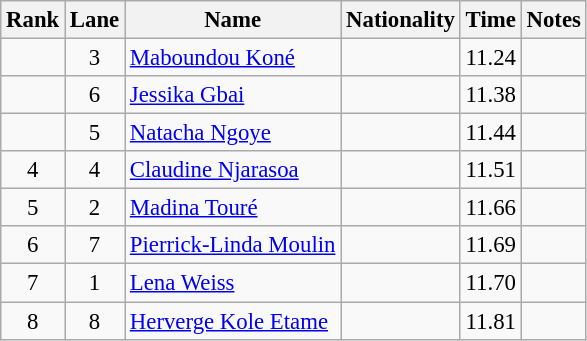<table class="wikitable sortable" style="text-align:center;font-size:95%">
<tr>
<th>Rank</th>
<th>Lane</th>
<th>Name</th>
<th>Nationality</th>
<th>Time</th>
<th>Notes</th>
</tr>
<tr>
<td></td>
<td>3</td>
<td align=left><a href='#'>Maboundou Koné</a></td>
<td align=left></td>
<td>11.24</td>
<td></td>
</tr>
<tr>
<td></td>
<td>6</td>
<td align=left><a href='#'>Jessika Gbai</a></td>
<td align=left></td>
<td>11.38</td>
<td></td>
</tr>
<tr>
<td></td>
<td>5</td>
<td align=left><a href='#'>Natacha Ngoye</a></td>
<td align=left></td>
<td>11.44</td>
<td></td>
</tr>
<tr>
<td>4</td>
<td>4</td>
<td align=left><a href='#'>Claudine Njarasoa</a></td>
<td align=left></td>
<td>11.51</td>
<td></td>
</tr>
<tr>
<td>5</td>
<td>2</td>
<td align=left><a href='#'>Madina Touré</a></td>
<td align=left></td>
<td>11.66</td>
<td></td>
</tr>
<tr>
<td>6</td>
<td>7</td>
<td align=left><a href='#'>Pierrick-Linda Moulin</a></td>
<td align=left></td>
<td>11.69</td>
<td></td>
</tr>
<tr>
<td>7</td>
<td>1</td>
<td align=left><a href='#'>Lena Weiss</a></td>
<td align=left></td>
<td>11.70</td>
<td></td>
</tr>
<tr>
<td>8</td>
<td>8</td>
<td align=left><a href='#'>Herverge Kole Etame</a></td>
<td align=left></td>
<td>11.81</td>
<td></td>
</tr>
</table>
